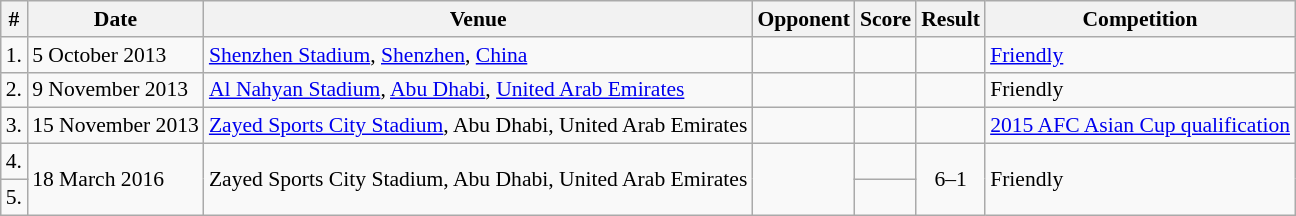<table class="wikitable" style="font-size:90%">
<tr>
<th>#</th>
<th>Date</th>
<th>Venue</th>
<th>Opponent</th>
<th>Score</th>
<th>Result</th>
<th>Competition</th>
</tr>
<tr>
<td>1.</td>
<td>5 October 2013</td>
<td><a href='#'>Shenzhen Stadium</a>, <a href='#'>Shenzhen</a>, <a href='#'>China</a></td>
<td></td>
<td></td>
<td></td>
<td><a href='#'>Friendly</a></td>
</tr>
<tr>
<td>2.</td>
<td>9 November 2013</td>
<td><a href='#'>Al Nahyan Stadium</a>, <a href='#'>Abu Dhabi</a>, <a href='#'>United Arab Emirates</a></td>
<td></td>
<td></td>
<td></td>
<td>Friendly</td>
</tr>
<tr>
<td>3.</td>
<td>15 November 2013</td>
<td><a href='#'>Zayed Sports City Stadium</a>, Abu Dhabi, United Arab Emirates</td>
<td></td>
<td></td>
<td></td>
<td><a href='#'>2015 AFC Asian Cup qualification</a></td>
</tr>
<tr>
<td>4.</td>
<td rowspan=2>18 March 2016</td>
<td rowspan=2>Zayed Sports City Stadium, Abu Dhabi, United Arab Emirates</td>
<td rowspan=2></td>
<td></td>
<td rowspan=2 style="text-align:center;">6–1</td>
<td rowspan=2>Friendly</td>
</tr>
<tr>
<td>5.</td>
<td></td>
</tr>
</table>
